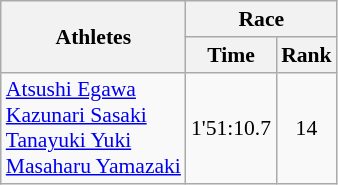<table class="wikitable" border="1" style="font-size:90%">
<tr>
<th rowspan=2>Athletes</th>
<th colspan=2>Race</th>
</tr>
<tr>
<th>Time</th>
<th>Rank</th>
</tr>
<tr>
<td><a href='#'>Atsushi Egawa</a><br><a href='#'>Kazunari Sasaki</a><br><a href='#'>Tanayuki Yuki</a><br><a href='#'>Masaharu Yamazaki</a></td>
<td align=center>1'51:10.7</td>
<td align=center>14</td>
</tr>
</table>
